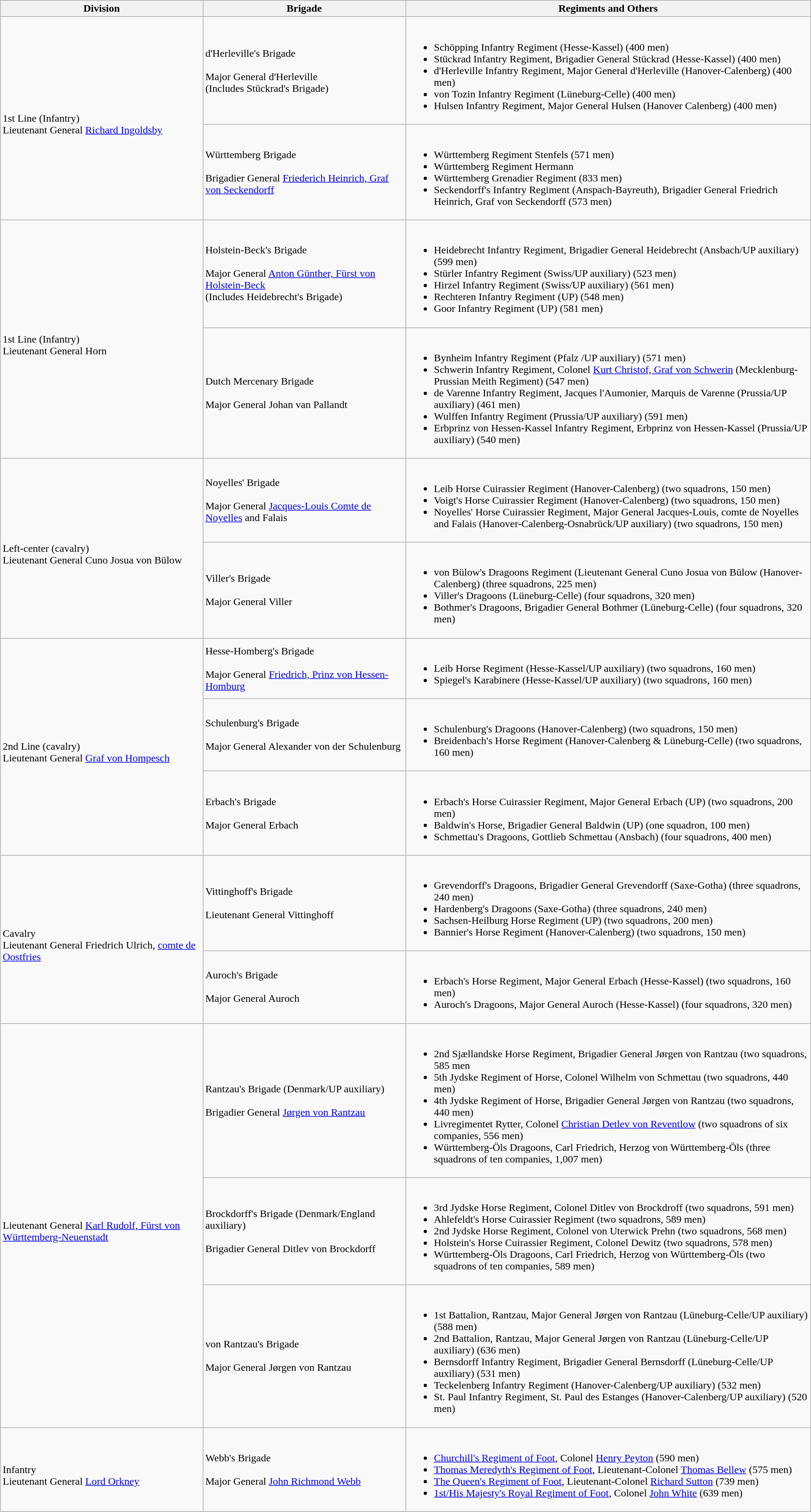<table class="wikitable">
<tr>
<th width=25%>Division</th>
<th width=25%>Brigade</th>
<th>Regiments and Others</th>
</tr>
<tr>
<td rowspan=2><br>1st Line (Infantry)
<br>
Lieutenant General <a href='#'>Richard Ingoldsby</a></td>
<td>d'Herleville's Brigade<br><br>
Major General d'Herleville
<br>
(Includes Stückrad's Brigade)</td>
<td><br><ul><li>Schöpping Infantry Regiment (Hesse-Kassel) (400 men)</li><li>Stückrad Infantry Regiment, Brigadier General Stückrad (Hesse-Kassel) (400 men)</li><li>d'Herleville Infantry Regiment, Major General d'Herleville (Hanover-Calenberg) (400 men)</li><li>von Tozin Infantry Regiment (Lüneburg-Celle) (400 men)</li><li>Hulsen Infantry Regiment, Major General Hulsen (Hanover Calenberg) (400 men)</li></ul></td>
</tr>
<tr>
<td>Württemberg Brigade<br><br>
Brigadier General <a href='#'>Friederich Heinrich, Graf von Seckendorff</a></td>
<td><br><ul><li>Württemberg Regiment Stenfels (571 men)</li><li>Württemberg Regiment Hermann</li><li>Württemberg Grenadier Regiment (833 men)</li><li>Seckendorff's Infantry Regiment (Anspach-Bayreuth), Brigadier General Friedrich Heinrich, Graf von Seckendorff (573 men)</li></ul></td>
</tr>
<tr>
<td rowspan=2><br>1st Line (Infantry)
<br>
Lieutenant General Horn</td>
<td>Holstein-Beck's Brigade<br><br>
Major General <a href='#'>Anton Günther, Fürst von Holstein-Beck</a>
<br>
(Includes Heidebrecht's Brigade)</td>
<td><br><ul><li>Heidebrecht Infantry Regiment, Brigadier General Heidebrecht (Ansbach/UP auxiliary) (599 men)</li><li>Stürler Infantry Regiment (Swiss/UP auxiliary) (523 men)</li><li>Hirzel Infantry Regiment (Swiss/UP auxiliary) (561 men)</li><li>Rechteren Infantry Regiment (UP) (548 men)</li><li>Goor Infantry Regiment (UP) (581 men)</li></ul></td>
</tr>
<tr>
<td>Dutch Mercenary Brigade<br><br>
Major General Johan van Pallandt</td>
<td><br><ul><li>Bynheim Infantry Regiment (Pfalz /UP auxiliary) (571 men)</li><li>Schwerin Infantry Regiment, Colonel <a href='#'>Kurt Christof, Graf von Schwerin</a> (Mecklenburg-Prussian Meith Regiment) (547 men)</li><li>de Varenne Infantry Regiment, Jacques l'Aumonier, Marquis de Varenne (Prussia/UP auxiliary) (461 men)</li><li>Wulffen Infantry Regiment (Prussia/UP auxiliary) (591 men)</li><li>Erbprinz von Hessen-Kassel Infantry Regiment, Erbprinz von Hessen-Kassel (Prussia/UP auxiliary) (540 men)</li></ul></td>
</tr>
<tr>
<td rowspan=2><br>Left-center (cavalry)
<br>
Lieutenant General Cuno Josua von Bülow</td>
<td>Noyelles' Brigade<br><br>
Major General <a href='#'>Jacques-Louis Comte de Noyelles</a> and Falais</td>
<td><br><ul><li>Leib Horse Cuirassier Regiment (Hanover-Calenberg) (two squadrons, 150 men)</li><li>Voigt's Horse Cuirassier Regiment (Hanover-Calenberg) (two squadrons, 150 men)</li><li>Noyelles' Horse Cuirassier Regiment, Major General Jacques-Louis, comte de Noyelles and Falais (Hanover-Calenberg-Osnabrück/UP auxiliary) (two squadrons, 150 men)</li></ul></td>
</tr>
<tr>
<td>Viller's Brigade<br><br>
Major General Viller</td>
<td><br><ul><li>von Bülow's Dragoons Regiment (Lieutenant General Cuno Josua von Bülow (Hanover-Calenberg) (three squadrons, 225 men)</li><li>Viller's Dragoons (Lüneburg-Celle) (four squadrons, 320 men)</li><li>Bothmer's Dragoons, Brigadier General Bothmer (Lüneburg-Celle) (four squadrons, 320 men)</li></ul></td>
</tr>
<tr>
<td rowspan=3><br>2nd Line (cavalry)
<br>
Lieutenant General <a href='#'>Graf von Hompesch</a></td>
<td>Hesse-Homberg's Brigade<br><br>
Major General <a href='#'>Friedrich, Prinz von Hessen-Homburg</a></td>
<td><br><ul><li>Leib Horse Regiment (Hesse-Kassel/UP auxiliary) (two squadrons, 160 men)</li><li>Spiegel's Karabinere (Hesse-Kassel/UP auxiliary) (two squadrons, 160 men)</li></ul></td>
</tr>
<tr>
<td>Schulenburg's Brigade<br><br>
Major General Alexander von der Schulenburg</td>
<td><br><ul><li>Schulenburg's Dragoons (Hanover-Calenberg) (two squadrons, 150 men)</li><li>Breidenbach's Horse Regiment (Hanover-Calenberg & Lüneburg-Celle) (two squadrons, 160 men)</li></ul></td>
</tr>
<tr>
<td>Erbach's Brigade<br><br>
Major General Erbach</td>
<td><br><ul><li>Erbach's Horse Cuirassier Regiment, Major General Erbach (UP) (two squadrons, 200 men)</li><li>Baldwin's Horse, Brigadier General Baldwin (UP) (one squadron, 100 men)</li><li>Schmettau's Dragoons, Gottlieb Schmettau (Ansbach) (four squadrons, 400 men)</li></ul></td>
</tr>
<tr>
<td rowspan=2><br>Cavalry
<br>
Lieutenant General Friedrich Ulrich, <a href='#'>comte de Oostfries</a></td>
<td>Vittinghoff's Brigade<br><br>
Lieutenant General Vittinghoff</td>
<td><br><ul><li>Grevendorff's Dragoons, Brigadier General Grevendorff (Saxe-Gotha) (three squadrons, 240 men)</li><li>Hardenberg's Dragoons (Saxe-Gotha) (three squadrons, 240 men)</li><li>Sachsen-Heilburg Horse Regiment (UP) (two squadrons, 200 men)</li><li>Bannier's Horse Regiment (Hanover-Calenberg) (two squadrons, 150 men)</li></ul></td>
</tr>
<tr>
<td>Auroch's Brigade<br><br>
Major General Auroch</td>
<td><br><ul><li>Erbach's Horse Regiment, Major General Erbach (Hesse-Kassel) (two squadrons, 160 men)</li><li>Auroch's Dragoons, Major General Auroch (Hesse-Kassel) (four squadrons, 320 men)</li></ul></td>
</tr>
<tr>
<td rowspan=3><br>Lieutenant General <a href='#'>Karl Rudolf, Fürst von Württemberg-Neuenstadt</a></td>
<td>Rantzau's Brigade (Denmark/UP auxiliary)<br><br>
Brigadier General <a href='#'>Jørgen von Rantzau</a></td>
<td><br><ul><li>2nd Sjællandske Horse Regiment, Brigadier General Jørgen von Rantzau (two squadrons, 585 men</li><li>5th Jydske Regiment of Horse, Colonel Wilhelm von Schmettau (two squadrons, 440 men)</li><li>4th Jydske Regiment of Horse, Brigadier General Jørgen von Rantzau (two squadrons, 440 men)</li><li>Livregimentet Rytter, Colonel <a href='#'>Christian Detlev von Reventlow</a> (two squadrons of six companies, 556 men)</li><li>Württemberg-Öls Dragoons, Carl Friedrich, Herzog von Württemberg-Öls (three squadrons of ten companies, 1,007 men)</li></ul></td>
</tr>
<tr>
<td>Brockdorff's Brigade (Denmark/England auxiliary)<br><br>
Brigadier General Ditlev von Brockdorff</td>
<td><br><ul><li>3rd Jydske Horse Regiment, Colonel Ditlev von Brockdroff (two squadrons, 591 men)</li><li>Ahlefeldt's Horse Cuirassier Regiment (two squadrons, 589 men)</li><li>2nd Jydske Horse Regiment, Colonel von Uterwick Prehn (two squadrons, 568 men)</li><li>Holstein's Horse Cuirassier Regiment, Colonel Dewitz (two squadrons, 578 men)</li><li>Württemberg-Ōls Dragoons, Carl Friedrich, Herzog von Württemberg-Ōls (two squadrons of ten companies, 589 men)</li></ul></td>
</tr>
<tr>
<td>von Rantzau's Brigade<br><br>
Major General Jørgen von Rantzau</td>
<td><br><ul><li>1st Battalion, Rantzau, Major General Jørgen von Rantzau (Lüneburg-Celle/UP auxiliary) (588 men)</li><li>2nd Battalion, Rantzau, Major General Jørgen von Rantzau (Lüneburg-Celle/UP auxiliary) (636 men)</li><li>Bernsdorff Infantry Regiment, Brigadier General Bernsdorff (Lüneburg-Celle/UP auxiliary) (531 men)</li><li>Teckelenberg Infantry Regiment (Hanover-Calenberg/UP auxiliary) (532 men)</li><li>St. Paul Infantry Regiment, St. Paul des Estanges (Hanover-Calenberg/UP auxiliary) (520 men)</li></ul></td>
</tr>
<tr>
<td rowspan=1><br>Infantry
<br> 
Lieutenant General <a href='#'>Lord Orkney</a></td>
<td>Webb's Brigade<br><br>Major General <a href='#'>John Richmond Webb</a></td>
<td><br><ul><li><a href='#'>Churchill's Regiment of Foot</a>, Colonel <a href='#'>Henry Peyton</a> (590 men)</li><li><a href='#'>Thomas Meredyth's Regiment of Foot</a>, Lieutenant-Colonel <a href='#'>Thomas Bellew</a> (575 men)</li><li><a href='#'>The Queen's Regiment of Foot</a>, Lieutenant-Colonel <a href='#'>Richard Sutton</a> (739 men)</li><li><a href='#'>1st/His Majesty's Royal Regiment of Foot</a>, Colonel <a href='#'>John White</a> (639 men)</li></ul></td>
</tr>
</table>
